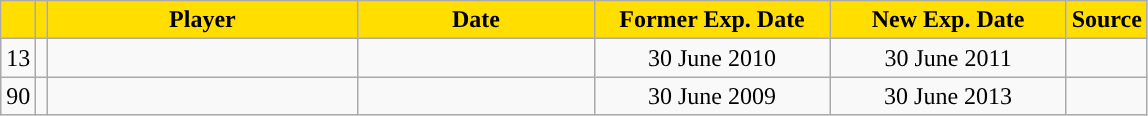<table class="wikitable sortable">
<tr>
<th style="background:#FFDE00"></th>
<th style="background:#FFDE00"></th>
<th width=200 style="background:#FFDE00">Player</th>
<th width=150 style="background:#FFDE00">Date</th>
<th width=150 style="background:#FFDE00">Former Exp. Date</th>
<th width=150 style="background:#FFDE00">New Exp. Date</th>
<th style="background:#FFDE00">Source</th>
</tr>
<tr>
<td align=center>13</td>
<td align=center></td>
<td></td>
<td align=center></td>
<td align=center>30 June 2010</td>
<td align=center>30 June 2011</td>
<td align=center></td>
</tr>
<tr>
<td align=center>90</td>
<td align=center></td>
<td></td>
<td align=center></td>
<td align=center>30 June 2009</td>
<td align=center>30 June 2013</td>
<td align=center></td>
</tr>
</table>
